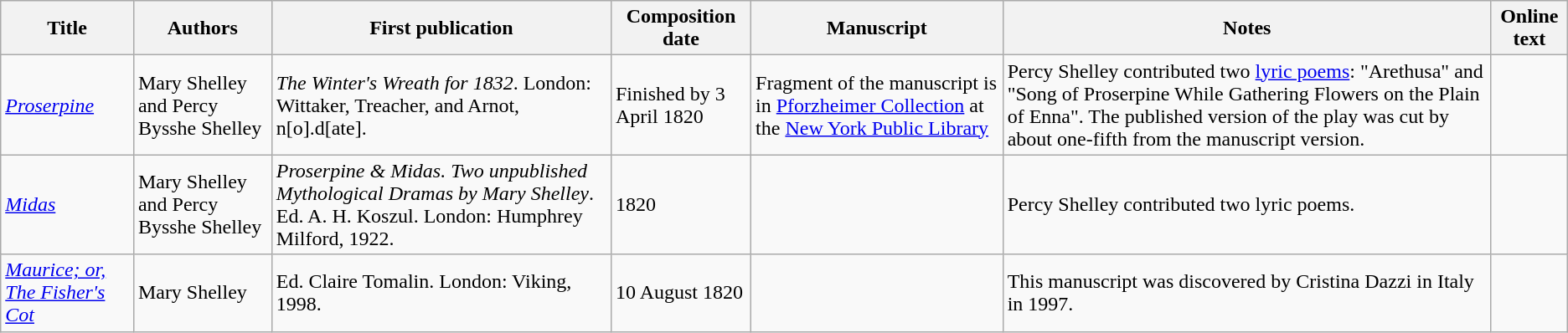<table class="wikitable">
<tr>
<th>Title</th>
<th>Authors</th>
<th>First publication</th>
<th>Composition date</th>
<th>Manuscript</th>
<th>Notes</th>
<th>Online text</th>
</tr>
<tr>
<td><em><a href='#'>Proserpine</a></em></td>
<td>Mary Shelley and Percy Bysshe Shelley</td>
<td><em>The Winter's Wreath for 1832</em>. London: Wittaker, Treacher, and Arnot, n[o].d[ate].</td>
<td>Finished by 3 April 1820</td>
<td>Fragment of the manuscript is in <a href='#'>Pforzheimer Collection</a> at the <a href='#'>New York Public Library</a></td>
<td>Percy Shelley contributed two <a href='#'>lyric poems</a>: "Arethusa" and "Song of Proserpine While Gathering Flowers on the Plain of Enna". The published version of the play was cut by about one-fifth from the manuscript version.</td>
<td></td>
</tr>
<tr>
<td><em><a href='#'>Midas</a></em></td>
<td>Mary Shelley and Percy Bysshe Shelley</td>
<td><em>Proserpine & Midas. Two unpublished Mythological Dramas by Mary Shelley</em>. Ed. A. H. Koszul. London: Humphrey Milford, 1922.</td>
<td>1820</td>
<td></td>
<td>Percy Shelley contributed two lyric poems.</td>
<td></td>
</tr>
<tr>
<td><em><a href='#'>Maurice; or, The Fisher's Cot</a></em></td>
<td>Mary Shelley</td>
<td>Ed. Claire Tomalin. London: Viking, 1998.</td>
<td>10 August 1820</td>
<td></td>
<td>This manuscript was discovered by Cristina Dazzi in Italy in 1997.</td>
<td></td>
</tr>
</table>
